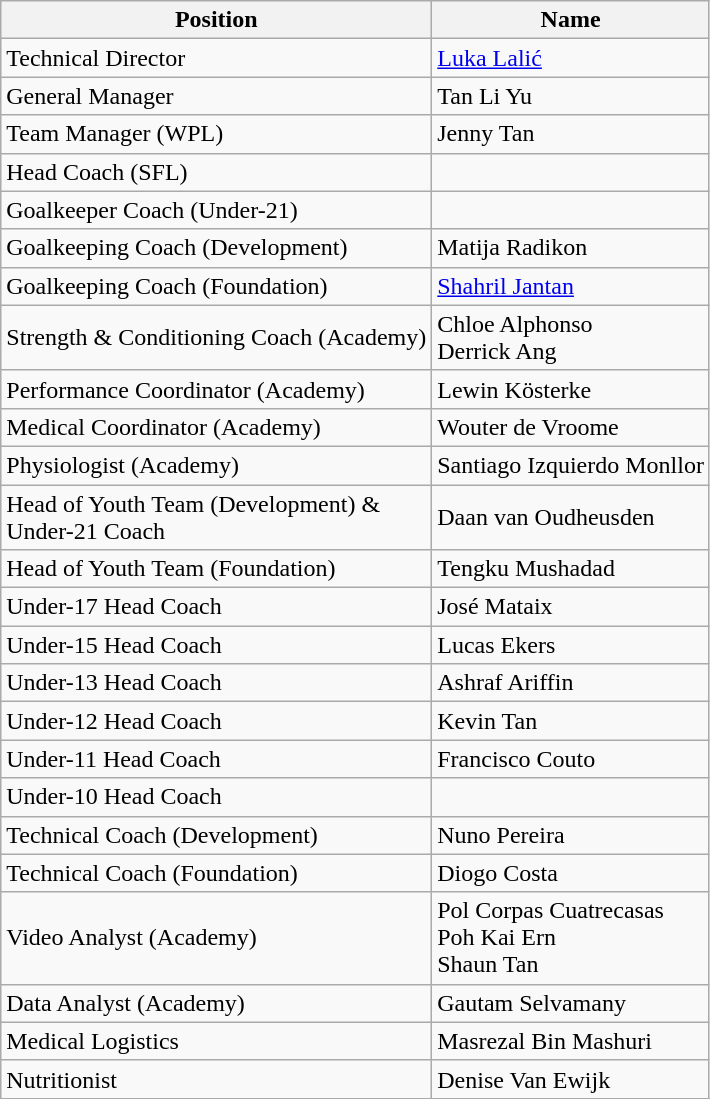<table class="wikitable">
<tr>
<th>Position</th>
<th>Name</th>
</tr>
<tr>
<td>Technical Director</td>
<td> <a href='#'>Luka Lalić</a></td>
</tr>
<tr>
<td>General Manager</td>
<td> Tan Li Yu</td>
</tr>
<tr>
<td>Team Manager (WPL)</td>
<td> Jenny Tan</td>
</tr>
<tr>
<td>Head Coach (SFL)</td>
<td></td>
</tr>
<tr>
<td>Goalkeeper Coach (Under-21)</td>
<td></td>
</tr>
<tr>
<td>Goalkeeping Coach (Development)</td>
<td> Matija Radikon</td>
</tr>
<tr>
<td>Goalkeeping Coach (Foundation)</td>
<td> <a href='#'>Shahril Jantan</a></td>
</tr>
<tr>
<td>Strength & Conditioning Coach (Academy)</td>
<td> Chloe Alphonso <br>  Derrick Ang</td>
</tr>
<tr>
<td>Performance Coordinator (Academy)</td>
<td> Lewin Kösterke</td>
</tr>
<tr>
<td>Medical Coordinator (Academy)</td>
<td> Wouter de Vroome</td>
</tr>
<tr>
<td>Physiologist (Academy)</td>
<td> Santiago Izquierdo Monllor</td>
</tr>
<tr>
<td>Head of Youth Team (Development) & <br> Under-21 Coach</td>
<td> Daan van Oudheusden</td>
</tr>
<tr>
<td>Head of Youth Team (Foundation)</td>
<td> Tengku Mushadad</td>
</tr>
<tr>
<td>Under-17 Head Coach</td>
<td> José Mataix</td>
</tr>
<tr>
<td>Under-15 Head Coach</td>
<td> Lucas Ekers</td>
</tr>
<tr>
<td>Under-13 Head Coach</td>
<td> Ashraf Ariffin</td>
</tr>
<tr>
<td>Under-12 Head Coach</td>
<td> Kevin Tan</td>
</tr>
<tr>
<td>Under-11 Head Coach</td>
<td> Francisco Couto</td>
</tr>
<tr>
<td>Under-10 Head Coach</td>
<td></td>
</tr>
<tr>
<td>Technical Coach (Development)</td>
<td> Nuno Pereira <br></td>
</tr>
<tr>
<td>Technical Coach (Foundation)</td>
<td> Diogo Costa <br></td>
</tr>
<tr>
<td>Video Analyst (Academy)</td>
<td> Pol Corpas Cuatrecasas <br>  Poh Kai Ern <br>  Shaun Tan</td>
</tr>
<tr>
<td>Data Analyst (Academy)</td>
<td> Gautam Selvamany</td>
</tr>
<tr>
<td>Medical Logistics</td>
<td> Masrezal Bin Mashuri</td>
</tr>
<tr>
<td>Nutritionist</td>
<td> Denise Van Ewijk</td>
</tr>
<tr>
</tr>
</table>
